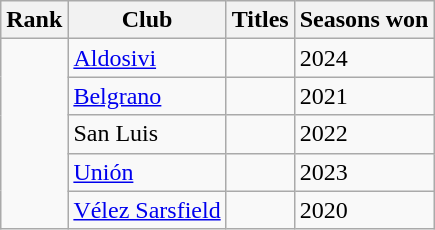<table class="wikitable sortable plainrowheaders">
<tr>
<th>Rank</th>
<th scope=col>Club</th>
<th scope=col>Titles</th>
<th scope=col>Seasons won</th>
</tr>
<tr>
<td rowspan="5"></td>
<td><a href='#'>Aldosivi</a></td>
<td></td>
<td>2024</td>
</tr>
<tr>
<td><a href='#'>Belgrano</a></td>
<td></td>
<td>2021</td>
</tr>
<tr>
<td>San Luis</td>
<td></td>
<td>2022</td>
</tr>
<tr>
<td><a href='#'>Unión</a></td>
<td></td>
<td>2023</td>
</tr>
<tr>
<td><a href='#'>Vélez Sarsfield</a></td>
<td></td>
<td>2020</td>
</tr>
</table>
